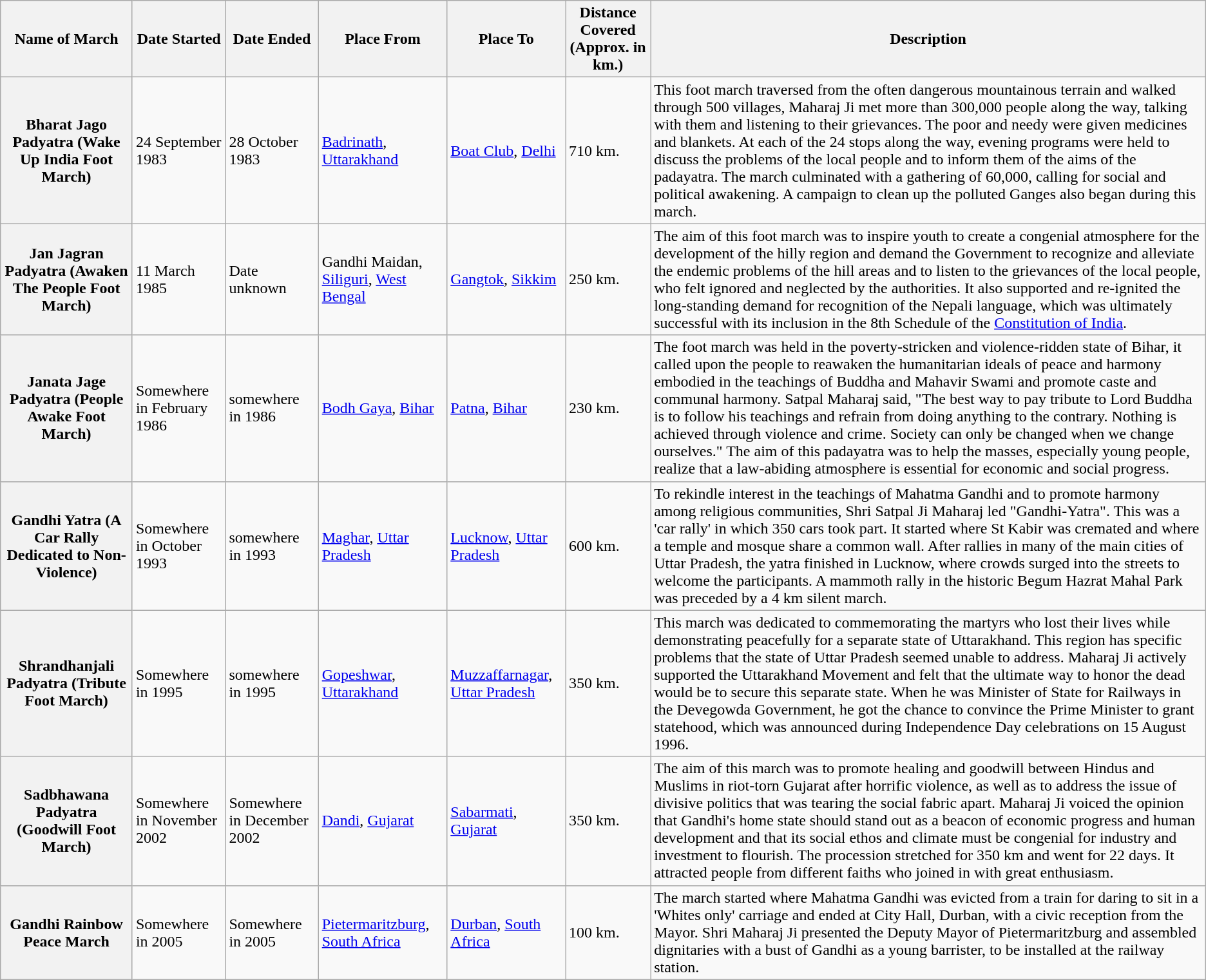<table class="wikitable">
<tr>
<th>Name of March</th>
<th>Date Started</th>
<th>Date Ended</th>
<th>Place From</th>
<th>Place To</th>
<th>Distance Covered (Approx. in km.)</th>
<th>Description</th>
</tr>
<tr>
<th scope=row>Bharat Jago Padyatra (Wake Up India Foot March)</th>
<td>24 September 1983</td>
<td>28 October 1983</td>
<td><a href='#'>Badrinath</a>, <a href='#'>Uttarakhand</a></td>
<td><a href='#'>Boat Club</a>, <a href='#'>Delhi</a></td>
<td>710 km.</td>
<td>This foot march traversed from the often dangerous mountainous terrain and walked through 500 villages, Maharaj Ji met more than 300,000 people along the way, talking with them and listening to their grievances. The poor and needy were given medicines and blankets. At each of the 24 stops along the way, evening programs were held to discuss the problems of the local people and to inform them of the aims of the padayatra. The march culminated with a gathering of 60,000, calling for social and political awakening. A campaign to clean up the polluted Ganges also began during this march.</td>
</tr>
<tr>
<th scope=row>Jan Jagran Padyatra (Awaken The People Foot March)</th>
<td>11 March 1985</td>
<td>Date unknown</td>
<td>Gandhi Maidan, <a href='#'>Siliguri</a>, <a href='#'>West Bengal</a></td>
<td><a href='#'>Gangtok</a>, <a href='#'>Sikkim</a></td>
<td>250 km.</td>
<td>The aim of this foot march was to inspire youth to create a congenial atmosphere for the development of the hilly region and demand the Government to recognize and alleviate the endemic problems of the hill areas and to listen to the grievances of the local people, who felt ignored and neglected by the authorities. It also supported and re-ignited the long-standing demand for recognition of the Nepali language, which was ultimately successful with its inclusion in the 8th Schedule of the <a href='#'>Constitution of India</a>.</td>
</tr>
<tr>
<th scope=row>Janata Jage Padyatra (People Awake Foot March)</th>
<td>Somewhere in February 1986</td>
<td>somewhere in 1986</td>
<td><a href='#'>Bodh Gaya</a>, <a href='#'>Bihar</a></td>
<td><a href='#'>Patna</a>, <a href='#'>Bihar</a></td>
<td>230 km.</td>
<td>The foot march was held in the poverty-stricken and violence-ridden state of Bihar, it called upon the people to reawaken the humanitarian ideals of peace and harmony embodied in the teachings of Buddha and Mahavir Swami and promote caste and communal harmony. Satpal Maharaj said, "The best way to pay tribute to Lord Buddha is to follow his teachings and refrain from doing anything to the contrary. Nothing is achieved through violence and crime. Society can only be changed when we change ourselves." The aim of this padayatra was to help the masses, especially young people, realize that a law-abiding atmosphere is essential for economic and social progress.</td>
</tr>
<tr>
<th scope=row>Gandhi Yatra (A Car Rally Dedicated to Non-Violence)</th>
<td>Somewhere in October 1993</td>
<td>somewhere in 1993</td>
<td><a href='#'>Maghar</a>, <a href='#'>Uttar Pradesh</a></td>
<td><a href='#'>Lucknow</a>, <a href='#'>Uttar Pradesh</a></td>
<td>600 km.</td>
<td>To rekindle interest in the teachings of Mahatma Gandhi and to promote harmony among religious communities, Shri Satpal Ji Maharaj led "Gandhi-Yatra". This was a 'car rally' in which 350 cars took part. It started where St Kabir was cremated and where a temple and mosque share a common wall. After rallies in many of the main cities of Uttar Pradesh, the yatra finished in Lucknow, where crowds surged into the streets to welcome the participants. A mammoth rally in the historic Begum Hazrat Mahal Park was preceded by a 4 km silent march.</td>
</tr>
<tr>
<th scope=row>Shrandhanjali Padyatra (Tribute Foot March)</th>
<td>Somewhere in 1995</td>
<td>somewhere in 1995</td>
<td><a href='#'>Gopeshwar</a>, <a href='#'>Uttarakhand</a></td>
<td><a href='#'>Muzzaffarnagar</a>, <a href='#'>Uttar Pradesh</a></td>
<td>350 km.</td>
<td>This march was dedicated to commemorating the martyrs who lost their lives while demonstrating peacefully for a separate state of Uttarakhand. This region has specific problems that the state of Uttar Pradesh seemed unable to address. Maharaj Ji actively supported the Uttarakhand Movement and felt that the ultimate way to honor the dead would be to secure this separate state. When he was Minister of State for Railways in the Devegowda Government, he got the chance to convince the Prime Minister to grant statehood, which was announced during Independence Day celebrations on 15 August 1996.</td>
</tr>
<tr>
<th scope=row>Sadbhawana Padyatra (Goodwill Foot March)</th>
<td>Somewhere in November 2002</td>
<td>Somewhere in December 2002</td>
<td><a href='#'>Dandi</a>, <a href='#'>Gujarat</a></td>
<td><a href='#'>Sabarmati</a>, <a href='#'>Gujarat</a></td>
<td>350 km.</td>
<td>The aim of this march was to promote healing and goodwill between Hindus and Muslims in riot-torn Gujarat after horrific violence, as well as to address the issue of divisive politics that was tearing the social fabric apart. Maharaj Ji voiced the opinion that Gandhi's home state should stand out as a beacon of economic progress and human development and that its social ethos and climate must be congenial for industry and investment to flourish. The procession stretched for 350 km and went for 22 days. It attracted people from different faiths who joined in with great enthusiasm.</td>
</tr>
<tr>
<th scope=row>Gandhi Rainbow Peace March</th>
<td>Somewhere in 2005</td>
<td>Somewhere in 2005</td>
<td><a href='#'>Pietermaritzburg</a>, <a href='#'>South Africa</a></td>
<td><a href='#'>Durban</a>, <a href='#'>South Africa</a></td>
<td>100 km.</td>
<td>The march started where Mahatma Gandhi was evicted from a train for daring to sit in a 'Whites only' carriage and ended at City Hall, Durban, with a civic reception from the Mayor. Shri Maharaj Ji presented the Deputy Mayor of Pietermaritzburg and assembled dignitaries with a bust of Gandhi as a young barrister, to be installed at the railway station.</td>
</tr>
</table>
